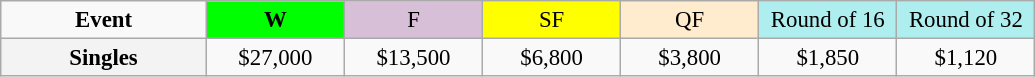<table class=wikitable style=font-size:95%;text-align:center>
<tr>
<td style="width:130px"><strong>Event</strong></td>
<td style="width:85px; background:lime"><strong>W</strong></td>
<td style="width:85px; background:thistle">F</td>
<td style="width:85px; background:#ffff00">SF</td>
<td style="width:85px; background:#ffebcd">QF</td>
<td style="width:85px; background:#afeeee">Round of 16</td>
<td style="width:85px; background:#afeeee">Round of 32</td>
</tr>
<tr>
<th style=background:#f3f3f3>Singles</th>
<td>$27,000</td>
<td>$13,500</td>
<td>$6,800</td>
<td>$3,800</td>
<td>$1,850</td>
<td>$1,120</td>
</tr>
</table>
